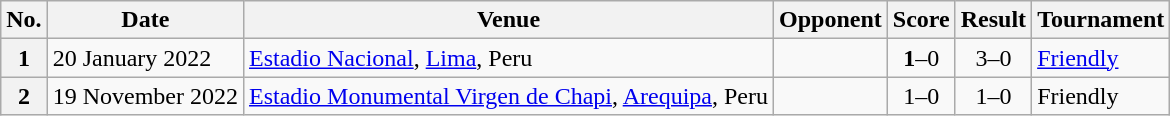<table class="wikitable sortable plainrowheaders">
<tr>
<th scope=col>No.</th>
<th scope=col data-sort-type=date>Date</th>
<th scope=col>Venue</th>
<th scope=col>Opponent</th>
<th scope=col>Score</th>
<th scope=col>Result</th>
<th scope=col>Tournament</th>
</tr>
<tr>
<th scope=row>1</th>
<td>20 January 2022</td>
<td><a href='#'>Estadio Nacional</a>, <a href='#'>Lima</a>, Peru</td>
<td></td>
<td align=center><strong>1</strong>–0</td>
<td align=center>3–0</td>
<td><a href='#'>Friendly</a></td>
</tr>
<tr>
<th scope=row>2</th>
<td>19 November 2022</td>
<td><a href='#'>Estadio Monumental Virgen de Chapi</a>, <a href='#'>Arequipa</a>, Peru</td>
<td></td>
<td align="center">1–0</td>
<td align="center">1–0</td>
<td>Friendly</td>
</tr>
</table>
